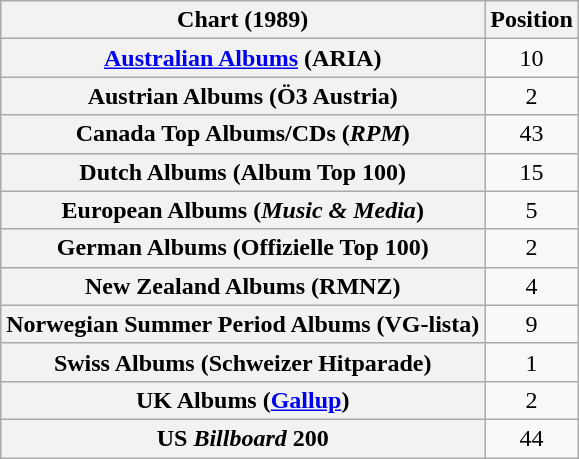<table class="wikitable sortable plainrowheaders" style="text-align:center">
<tr>
<th scope="col">Chart (1989)</th>
<th scope="col">Position</th>
</tr>
<tr>
<th scope="row"><a href='#'>Australian Albums</a> (ARIA)</th>
<td>10</td>
</tr>
<tr>
<th scope="row">Austrian Albums (Ö3 Austria)</th>
<td>2</td>
</tr>
<tr>
<th scope="row">Canada Top Albums/CDs (<em>RPM</em>)</th>
<td>43</td>
</tr>
<tr>
<th scope="row">Dutch Albums (Album Top 100)</th>
<td>15</td>
</tr>
<tr>
<th scope="row">European Albums (<em>Music & Media</em>)</th>
<td>5</td>
</tr>
<tr>
<th scope="row">German Albums (Offizielle Top 100)</th>
<td>2</td>
</tr>
<tr>
<th scope="row">New Zealand Albums (RMNZ)</th>
<td>4</td>
</tr>
<tr>
<th scope="row">Norwegian Summer Period Albums (VG-lista)</th>
<td>9</td>
</tr>
<tr>
<th scope="row">Swiss Albums (Schweizer Hitparade)</th>
<td>1</td>
</tr>
<tr>
<th scope="row">UK Albums (<a href='#'>Gallup</a>)</th>
<td>2</td>
</tr>
<tr>
<th scope="row">US <em>Billboard</em> 200</th>
<td>44</td>
</tr>
</table>
